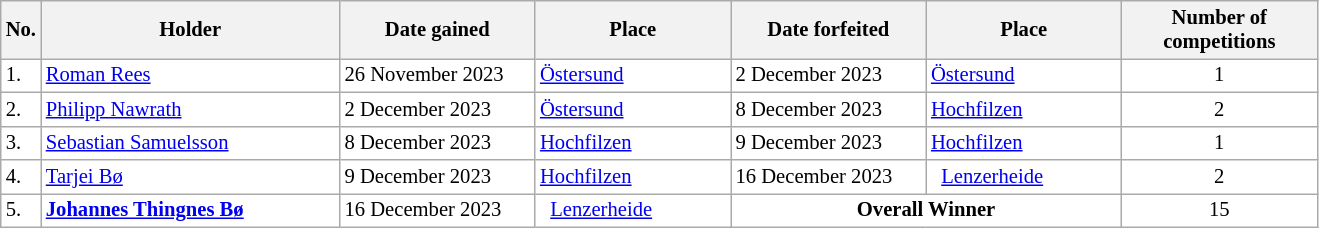<table class="wikitable plainrowheaders" style="background:#fff; font-size:86%; line-height:16px; border:grey solid 1px; border-collapse:collapse;">
<tr>
<th style="width:1em;">No.</th>
<th style="width:14em;">Holder </th>
<th style="width:9em;">Date gained</th>
<th style="width:9em;">Place</th>
<th style="width:9em;">Date forfeited</th>
<th style="width:9em;">Place</th>
<th style="width:9em;">Number of competitions</th>
</tr>
<tr>
<td>1.</td>
<td> <a href='#'>Roman Rees</a></td>
<td>26 November 2023</td>
<td> <a href='#'>Östersund</a></td>
<td>2 December 2023</td>
<td> <a href='#'>Östersund</a></td>
<td align=center>1</td>
</tr>
<tr>
<td>2.</td>
<td> <a href='#'>Philipp Nawrath</a></td>
<td>2 December 2023</td>
<td> <a href='#'>Östersund</a></td>
<td>8 December 2023</td>
<td> <a href='#'>Hochfilzen</a></td>
<td align=center>2</td>
</tr>
<tr>
<td>3.</td>
<td> <a href='#'>Sebastian Samuelsson</a></td>
<td>8 December 2023</td>
<td> <a href='#'>Hochfilzen</a></td>
<td>9 December 2023</td>
<td> <a href='#'>Hochfilzen</a></td>
<td align=center>1</td>
</tr>
<tr>
<td>4.</td>
<td> <a href='#'>Tarjei Bø</a></td>
<td>9 December 2023</td>
<td> <a href='#'>Hochfilzen</a></td>
<td>16 December 2023</td>
<td>  <a href='#'>Lenzerheide</a></td>
<td align=center>2</td>
</tr>
<tr>
<td>5.</td>
<td> <strong><a href='#'>Johannes Thingnes Bø</a></strong></td>
<td>16 December 2023</td>
<td>  <a href='#'>Lenzerheide</a></td>
<td align=center colspan=2><strong>Overall Winner</strong></td>
<td align=center>15</td>
</tr>
</table>
